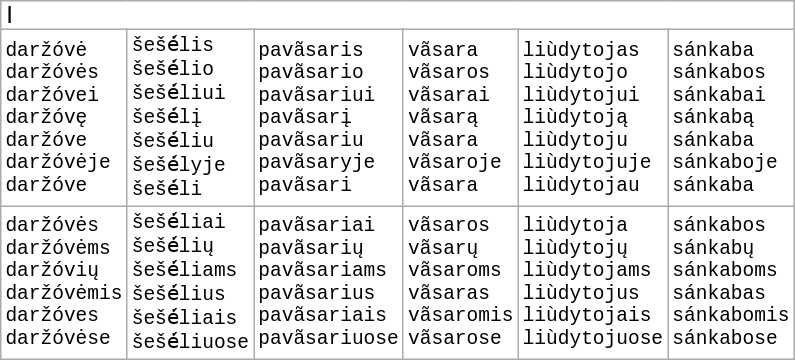<table class=wikitable style="font-family: monospace; background:#FFFFFF">
<tr style="font-family: sans-serif; line-height: 0.7em">
<td colspan=6>I</td>
</tr>
<tr>
<td>daržóvė<br>daržóvės<br>daržóvei<br>daržóvę<br>daržóve<br>daržóvėje<br>daržóve</td>
<td>šešė́lis<br>šešė́lio<br>šešė́liui<br>šešė́lį<br>šešė́liu<br>šešė́lyje<br>šešė́li</td>
<td>pavãsaris<br>pavãsario<br>pavãsariui<br>pavãsarį<br>pavãsariu<br>pavãsaryje<br>pavãsari</td>
<td>vãsara<br>vãsaros<br>vãsarai<br>vãsarą<br>vãsara<br>vãsaroje<br>vãsara</td>
<td>liùdytojas<br>liùdytojo<br>liùdytojui<br>liùdytoją<br>liùdytoju<br>liùdytojuje<br>liùdytojau</td>
<td>sánkaba<br>sánkabos<br>sánkabai<br>sánkabą<br>sánkaba<br>sánkaboje<br>sánkaba</td>
</tr>
<tr>
<td>daržóvės<br>daržóvėms<br>daržóvių<br>daržóvėmis<br>daržóves<br>daržóvėse</td>
<td>šešė́liai<br>šešė́lių<br>šešė́liams<br>šešė́lius<br>šešė́liais<br>šešė́liuose</td>
<td>pavãsariai<br>pavãsarių<br>pavãsariams<br>pavãsarius<br>pavãsariais<br>pavãsariuose</td>
<td>vãsaros<br>vãsarų<br>vãsaroms<br>vãsaras<br>vãsaromis<br>vãsarose</td>
<td>liùdytoja<br>liùdytojų<br>liùdytojams<br>liùdytojus<br>liùdytojais<br>liùdytojuose</td>
<td>sánkabos<br>sánkabų<br>sánkaboms<br>sánkabas<br>sánkabomis<br>sánkabose</td>
</tr>
</table>
